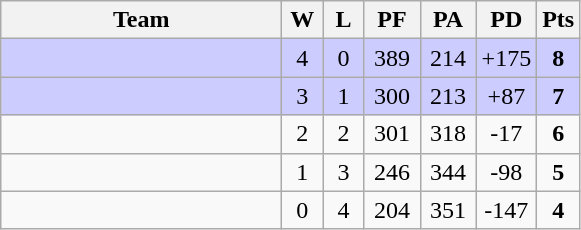<table class="wikitable" style="text-align:center;">
<tr>
<th width=180>Team</th>
<th width=20>W</th>
<th width=20>L</th>
<th width=30>PF</th>
<th width=30>PA</th>
<th width=30>PD</th>
<th width=20>Pts</th>
</tr>
<tr bgcolor="#CCCCFF">
<td align=left></td>
<td>4</td>
<td>0</td>
<td>389</td>
<td>214</td>
<td>+175</td>
<td><strong>8</strong></td>
</tr>
<tr bgcolor="#CCCCFF">
<td align=left></td>
<td>3</td>
<td>1</td>
<td>300</td>
<td>213</td>
<td>+87</td>
<td><strong>7</strong></td>
</tr>
<tr>
<td align=left></td>
<td>2</td>
<td>2</td>
<td>301</td>
<td>318</td>
<td>-17</td>
<td><strong>6</strong></td>
</tr>
<tr>
<td align=left></td>
<td>1</td>
<td>3</td>
<td>246</td>
<td>344</td>
<td>-98</td>
<td><strong>5</strong></td>
</tr>
<tr>
<td align=left></td>
<td>0</td>
<td>4</td>
<td>204</td>
<td>351</td>
<td>-147</td>
<td><strong>4</strong></td>
</tr>
</table>
